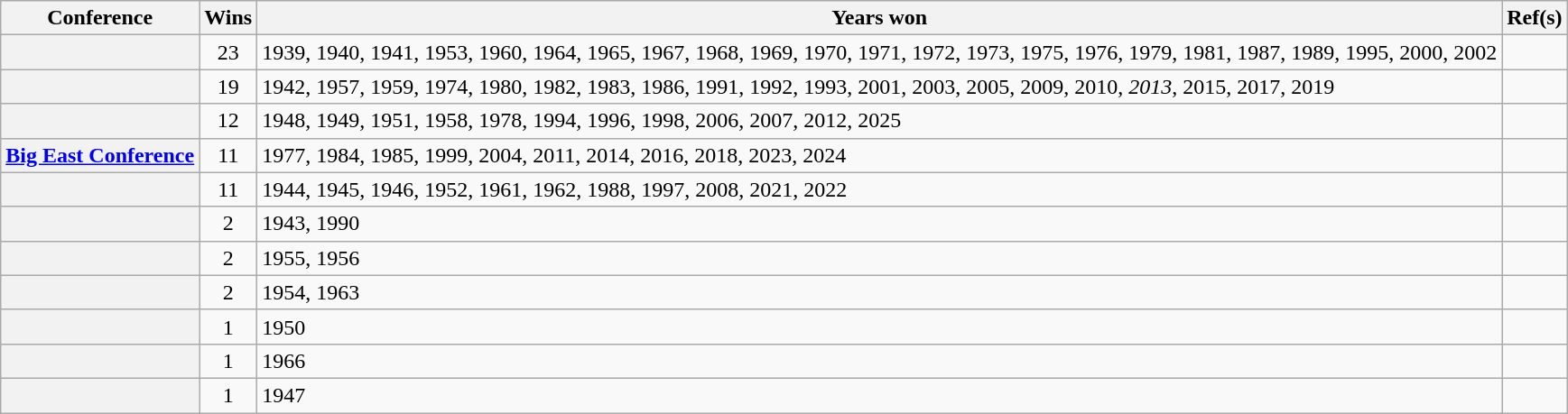<table class="wikitable plainrowheaders sortable">
<tr>
<th scope="col">Conference</th>
<th scope="col">Wins</th>
<th scope="col" class="unsortable">Years won</th>
<th scope="col" class="unsortable">Ref(s)</th>
</tr>
<tr>
<th scope="row"></th>
<td style="text-align:center">23</td>
<td>1939, 1940, 1941, 1953, 1960, 1964, 1965, 1967, 1968, 1969, 1970, 1971, 1972, 1973, 1975, 1976, 1979, 1981, 1987, 1989, 1995, 2000, 2002</td>
<td></td>
</tr>
<tr>
<th scope="row"></th>
<td style="text-align:center">19</td>
<td>1942, 1957, 1959, 1974, 1980, 1982, 1983, 1986, 1991, 1992, 1993, 2001, 2003, 2005, 2009, 2010, <em>2013</em>, 2015, 2017, 2019</td>
<td></td>
</tr>
<tr>
<th scope="row"></th>
<td style="text-align:center">12</td>
<td>1948, 1949, 1951, 1958, 1978, 1994, 1996, 1998, 2006, 2007, 2012, 2025</td>
<td></td>
</tr>
<tr>
<th scope="row"><a href='#'>Big East Conference</a></th>
<td style="text-align:center">11</td>
<td>1977, 1984, 1985, 1999, 2004, 2011, 2014, 2016, 2018, 2023, 2024</td>
<td></td>
</tr>
<tr>
<th scope="row"></th>
<td style="text-align:center">11</td>
<td>1944, 1945, 1946, 1952, 1961, 1962, 1988, 1997, 2008, 2021, 2022</td>
<td></td>
</tr>
<tr>
<th scope="row"></th>
<td style="text-align:center">2</td>
<td>1943, 1990</td>
<td></td>
</tr>
<tr>
<th scope="row"></th>
<td style="text-align:center">2</td>
<td>1955, 1956</td>
<td></td>
</tr>
<tr>
<th scope="row"></th>
<td style="text-align:center">2</td>
<td>1954, 1963</td>
<td></td>
</tr>
<tr>
<th scope="row"></th>
<td style="text-align:center">1</td>
<td>1950</td>
<td></td>
</tr>
<tr>
<th scope="row"></th>
<td style="text-align:center">1</td>
<td>1966</td>
<td></td>
</tr>
<tr>
<th scope="row"></th>
<td style="text-align:center">1</td>
<td>1947</td>
<td></td>
</tr>
</table>
